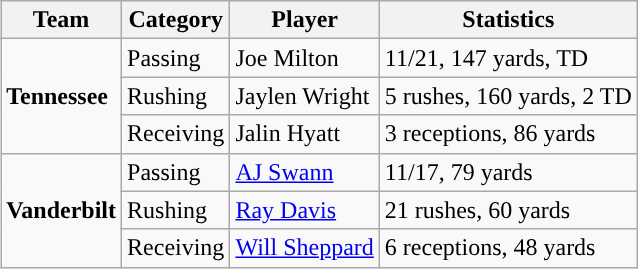<table class="wikitable" style="float: right;">
<tr>
<th>Team</th>
<th>Category</th>
<th>Player</th>
<th>Statistics</th>
</tr>
<tr>
<td rowspan=3><strong>Tennessee</strong></td>
<td>Passing</td>
<td>Joe Milton</td>
<td>11/21, 147 yards, TD</td>
</tr>
<tr>
<td>Rushing</td>
<td>Jaylen Wright</td>
<td>5 rushes, 160 yards, 2 TD</td>
</tr>
<tr>
<td>Receiving</td>
<td>Jalin Hyatt</td>
<td>3 receptions, 86 yards</td>
</tr>
<tr>
<td rowspan=3><strong>Vanderbilt</strong></td>
<td>Passing</td>
<td><a href='#'>AJ Swann</a></td>
<td>11/17, 79 yards</td>
</tr>
<tr>
<td>Rushing</td>
<td><a href='#'>Ray Davis</a></td>
<td>21 rushes, 60 yards</td>
</tr>
<tr>
<td>Receiving</td>
<td><a href='#'>Will Sheppard</a></td>
<td>6 receptions, 48 yards</td>
</tr>
</table>
